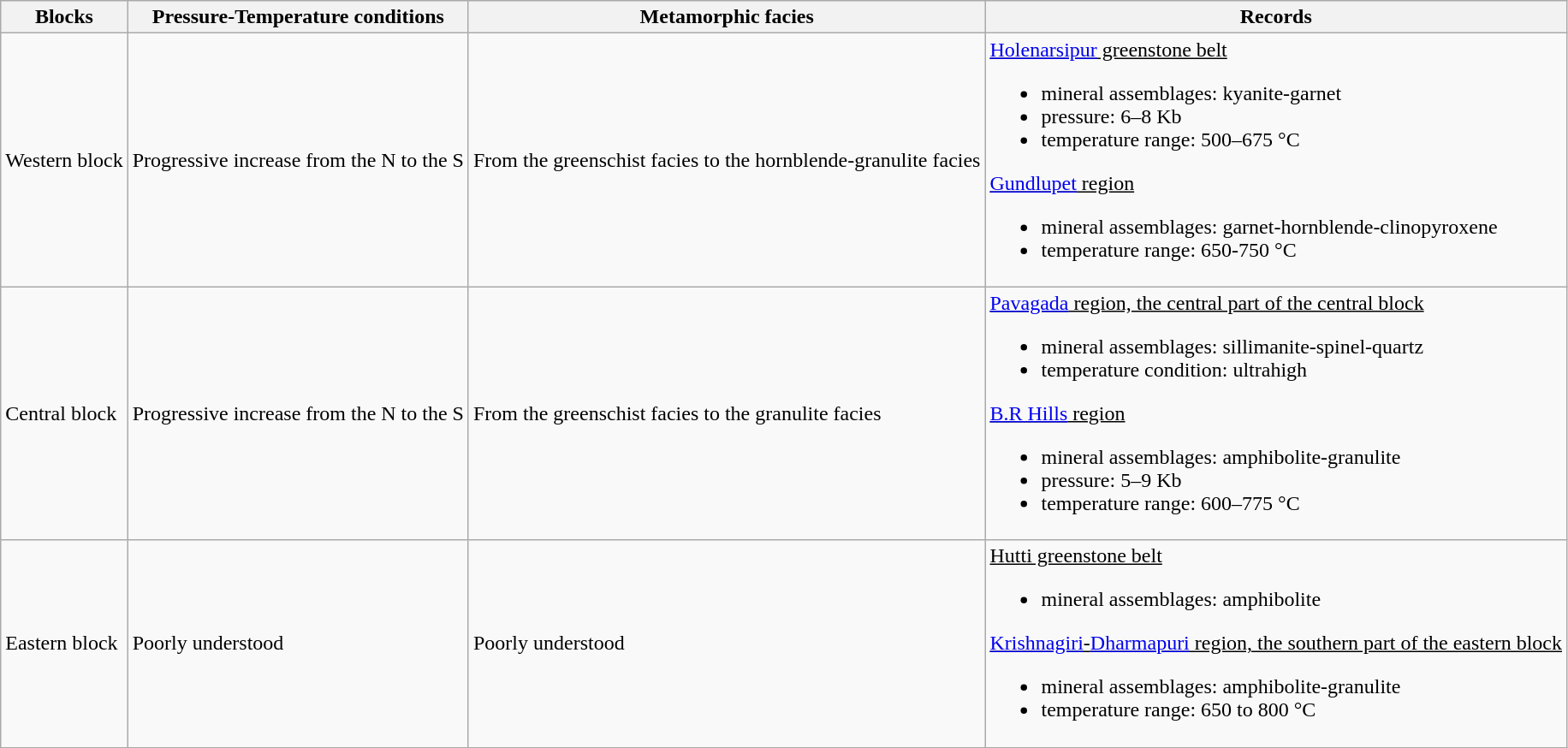<table class="wikitable">
<tr>
<th>Blocks</th>
<th>Pressure-Temperature conditions</th>
<th>Metamorphic facies</th>
<th>Records</th>
</tr>
<tr>
<td>Western block</td>
<td>Progressive increase from the N to the S</td>
<td>From the greenschist facies to the hornblende-granulite facies</td>
<td><u><a href='#'>Holenarsipur</a> greenstone belt</u><br><ul><li>mineral assemblages: kyanite-garnet</li><li>pressure: 6–8 Kb</li><li>temperature range: 500–675 °C</li></ul><u><a href='#'>Gundlupet</a> region</u><ul><li>mineral assemblages: garnet-hornblende-clinopyroxene</li><li>temperature range: 650-750 °C</li></ul></td>
</tr>
<tr>
<td>Central block</td>
<td>Progressive increase from the N to the S</td>
<td>From the greenschist facies to the granulite facies</td>
<td><u><a href='#'>Pavagada</a> region, the central part of the central block</u><br><ul><li>mineral assemblages: sillimanite-spinel-quartz</li><li>temperature condition: ultrahigh</li></ul><u><a href='#'>B.R Hills</a> region</u><ul><li>mineral assemblages: amphibolite-granulite</li><li>pressure: 5–9 Kb</li><li>temperature range: 600–775 °C</li></ul></td>
</tr>
<tr>
<td>Eastern block</td>
<td>Poorly understood</td>
<td>Poorly understood</td>
<td><u>Hutti greenstone belt</u><br><ul><li>mineral assemblages: amphibolite</li></ul><u><a href='#'>Krishnagiri</a>-<a href='#'>Dharmapuri</a> region, the southern part of the eastern block</u><ul><li>mineral assemblages: amphibolite-granulite</li><li>temperature range: 650 to 800 °C</li></ul></td>
</tr>
</table>
